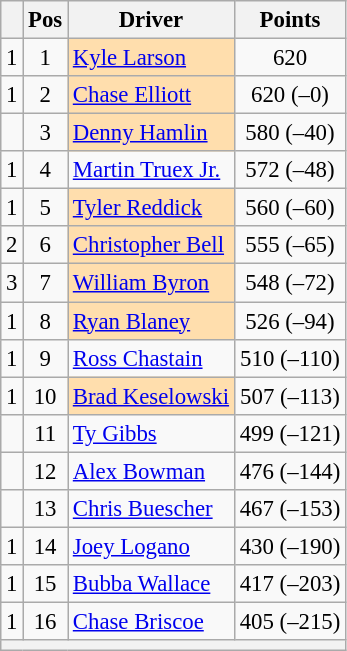<table class="wikitable" style="font-size: 95%;">
<tr>
<th></th>
<th>Pos</th>
<th>Driver</th>
<th>Points</th>
</tr>
<tr>
<td align="left"> 1</td>
<td style="text-align:center;">1</td>
<td style="background:#FFDEAD;"><a href='#'>Kyle Larson</a></td>
<td style="text-align:center;">620</td>
</tr>
<tr>
<td align="left"> 1</td>
<td style="text-align:center;">2</td>
<td style="background:#FFDEAD;"><a href='#'>Chase Elliott</a></td>
<td style="text-align:center;">620 (–0)</td>
</tr>
<tr>
<td align="left"></td>
<td style="text-align:center;">3</td>
<td style="background:#FFDEAD;"><a href='#'>Denny Hamlin</a></td>
<td style="text-align:center;">580 (–40)</td>
</tr>
<tr>
<td align="left"> 1</td>
<td style="text-align:center;">4</td>
<td><a href='#'>Martin Truex Jr.</a></td>
<td style="text-align:center;">572 (–48)</td>
</tr>
<tr>
<td align="left"> 1</td>
<td style="text-align:center;">5</td>
<td style="background:#FFDEAD;"><a href='#'>Tyler Reddick</a></td>
<td style="text-align:center;">560 (–60)</td>
</tr>
<tr>
<td align="left"> 2</td>
<td style="text-align:center;">6</td>
<td style="background:#FFDEAD;"><a href='#'>Christopher Bell</a></td>
<td style="text-align:center;">555 (–65)</td>
</tr>
<tr>
<td align="left"> 3</td>
<td style="text-align:center;">7</td>
<td style="background:#FFDEAD;"><a href='#'>William Byron</a></td>
<td style="text-align:center;">548 (–72)</td>
</tr>
<tr>
<td align="left"> 1</td>
<td style="text-align:center;">8</td>
<td style="background:#FFDEAD;"><a href='#'>Ryan Blaney</a></td>
<td style="text-align:center;">526 (–94)</td>
</tr>
<tr>
<td align="left"> 1</td>
<td style="text-align:center;">9</td>
<td><a href='#'>Ross Chastain</a></td>
<td style="text-align:center;">510 (–110)</td>
</tr>
<tr>
<td align="left"> 1</td>
<td style="text-align:center;">10</td>
<td style="background:#FFDEAD;"><a href='#'>Brad Keselowski</a></td>
<td style="text-align:center;">507 (–113)</td>
</tr>
<tr>
<td align="left"></td>
<td style="text-align:center;">11</td>
<td><a href='#'>Ty Gibbs</a></td>
<td style="text-align:center;">499 (–121)</td>
</tr>
<tr>
<td align="left"></td>
<td style="text-align:center;">12</td>
<td><a href='#'>Alex Bowman</a></td>
<td style="text-align:center;">476 (–144)</td>
</tr>
<tr>
<td align="left"></td>
<td style="text-align:center;">13</td>
<td><a href='#'>Chris Buescher</a></td>
<td style="text-align:center;">467 (–153)</td>
</tr>
<tr>
<td align="left"> 1</td>
<td style="text-align:center;">14</td>
<td><a href='#'>Joey Logano</a></td>
<td style="text-align:center;">430 (–190)</td>
</tr>
<tr>
<td align="left"> 1</td>
<td style="text-align:center;">15</td>
<td><a href='#'>Bubba Wallace</a></td>
<td style="text-align:center;">417 (–203)</td>
</tr>
<tr>
<td align="left"> 1</td>
<td style="text-align:center;">16</td>
<td><a href='#'>Chase Briscoe</a></td>
<td style="text-align:center;">405 (–215)</td>
</tr>
<tr class="sortbottom">
<th colspan="9"></th>
</tr>
</table>
